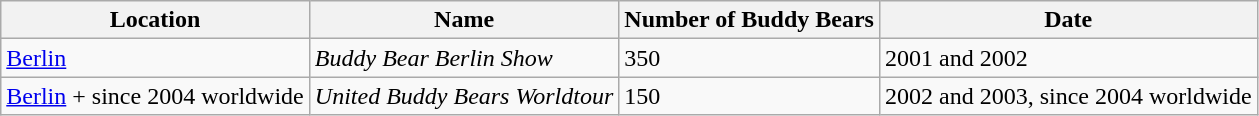<table class="wikitable sortable">
<tr>
<th>Location</th>
<th>Name</th>
<th>Number of Buddy Bears</th>
<th>Date</th>
</tr>
<tr>
<td><a href='#'>Berlin</a></td>
<td><em>Buddy Bear Berlin Show</em></td>
<td>350</td>
<td>2001 and 2002</td>
</tr>
<tr>
<td><a href='#'>Berlin</a> + since 2004 worldwide</td>
<td><em>United Buddy Bears Worldtour</em></td>
<td>150</td>
<td>2002 and 2003, since 2004 worldwide</td>
</tr>
</table>
